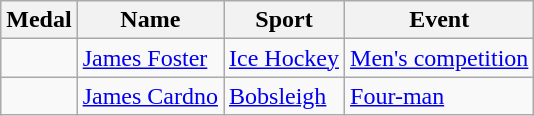<table class="wikitable sortable">
<tr>
<th>Medal</th>
<th>Name</th>
<th>Sport</th>
<th>Event</th>
</tr>
<tr>
<td></td>
<td><a href='#'>James Foster</a></td>
<td><a href='#'>Ice Hockey</a></td>
<td><a href='#'>Men's competition</a></td>
</tr>
<tr>
<td></td>
<td><a href='#'>James Cardno</a></td>
<td><a href='#'>Bobsleigh</a></td>
<td><a href='#'>Four-man</a></td>
</tr>
</table>
